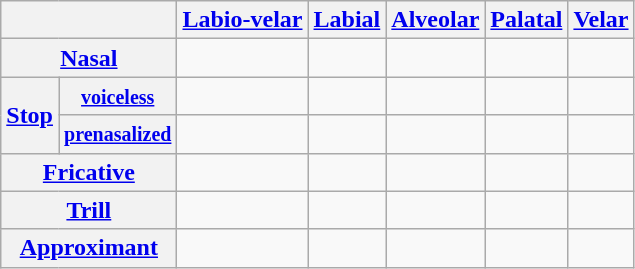<table class="wikitable" style="text-align: center">
<tr>
<th colspan="2"></th>
<th><a href='#'>Labio-velar</a></th>
<th><a href='#'>Labial</a></th>
<th><a href='#'>Alveolar</a></th>
<th><a href='#'>Palatal</a></th>
<th><a href='#'>Velar</a></th>
</tr>
<tr>
<th colspan="2"><a href='#'>Nasal</a></th>
<td align=center></td>
<td align=center></td>
<td align=center></td>
<td></td>
<td align=center></td>
</tr>
<tr>
<th rowspan="2"><a href='#'>Stop</a></th>
<th><small><a href='#'>voiceless</a></small></th>
<td align=center></td>
<td align=center></td>
<td align=center></td>
<td></td>
<td align=center></td>
</tr>
<tr>
<th><small><a href='#'>prenasalized</a></small></th>
<td align=center></td>
<td align=center></td>
<td align=center></td>
<td></td>
<td align=center></td>
</tr>
<tr>
<th colspan="2"><a href='#'>Fricative</a></th>
<td></td>
<td align=center></td>
<td align=center></td>
<td></td>
<td></td>
</tr>
<tr>
<th colspan="2"><a href='#'>Trill</a></th>
<td></td>
<td></td>
<td align=center></td>
<td></td>
<td></td>
</tr>
<tr>
<th colspan="2"><a href='#'>Approximant</a></th>
<td align=center></td>
<td></td>
<td align=center></td>
<td></td>
<td></td>
</tr>
</table>
